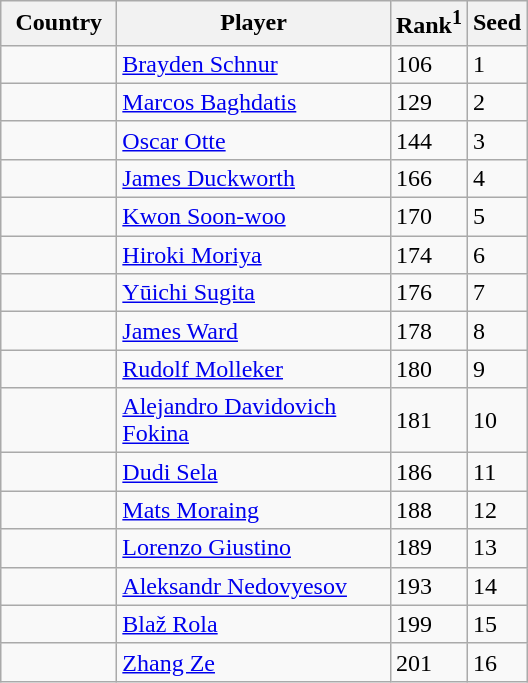<table class="sortable wikitable">
<tr>
<th width="70">Country</th>
<th width="175">Player</th>
<th>Rank<sup>1</sup></th>
<th>Seed</th>
</tr>
<tr>
<td></td>
<td><a href='#'>Brayden Schnur</a></td>
<td>106</td>
<td>1</td>
</tr>
<tr>
<td></td>
<td><a href='#'>Marcos Baghdatis</a></td>
<td>129</td>
<td>2</td>
</tr>
<tr>
<td></td>
<td><a href='#'>Oscar Otte</a></td>
<td>144</td>
<td>3</td>
</tr>
<tr>
<td></td>
<td><a href='#'>James Duckworth</a></td>
<td>166</td>
<td>4</td>
</tr>
<tr>
<td></td>
<td><a href='#'>Kwon Soon-woo</a></td>
<td>170</td>
<td>5</td>
</tr>
<tr>
<td></td>
<td><a href='#'>Hiroki Moriya</a></td>
<td>174</td>
<td>6</td>
</tr>
<tr>
<td></td>
<td><a href='#'>Yūichi Sugita</a></td>
<td>176</td>
<td>7</td>
</tr>
<tr>
<td></td>
<td><a href='#'>James Ward</a></td>
<td>178</td>
<td>8</td>
</tr>
<tr>
<td></td>
<td><a href='#'>Rudolf Molleker</a></td>
<td>180</td>
<td>9</td>
</tr>
<tr>
<td></td>
<td><a href='#'>Alejandro Davidovich Fokina</a></td>
<td>181</td>
<td>10</td>
</tr>
<tr>
<td></td>
<td><a href='#'>Dudi Sela</a></td>
<td>186</td>
<td>11</td>
</tr>
<tr>
<td></td>
<td><a href='#'>Mats Moraing</a></td>
<td>188</td>
<td>12</td>
</tr>
<tr>
<td></td>
<td><a href='#'>Lorenzo Giustino</a></td>
<td>189</td>
<td>13</td>
</tr>
<tr>
<td></td>
<td><a href='#'>Aleksandr Nedovyesov</a></td>
<td>193</td>
<td>14</td>
</tr>
<tr>
<td></td>
<td><a href='#'>Blaž Rola</a></td>
<td>199</td>
<td>15</td>
</tr>
<tr>
<td></td>
<td><a href='#'>Zhang Ze</a></td>
<td>201</td>
<td>16</td>
</tr>
</table>
